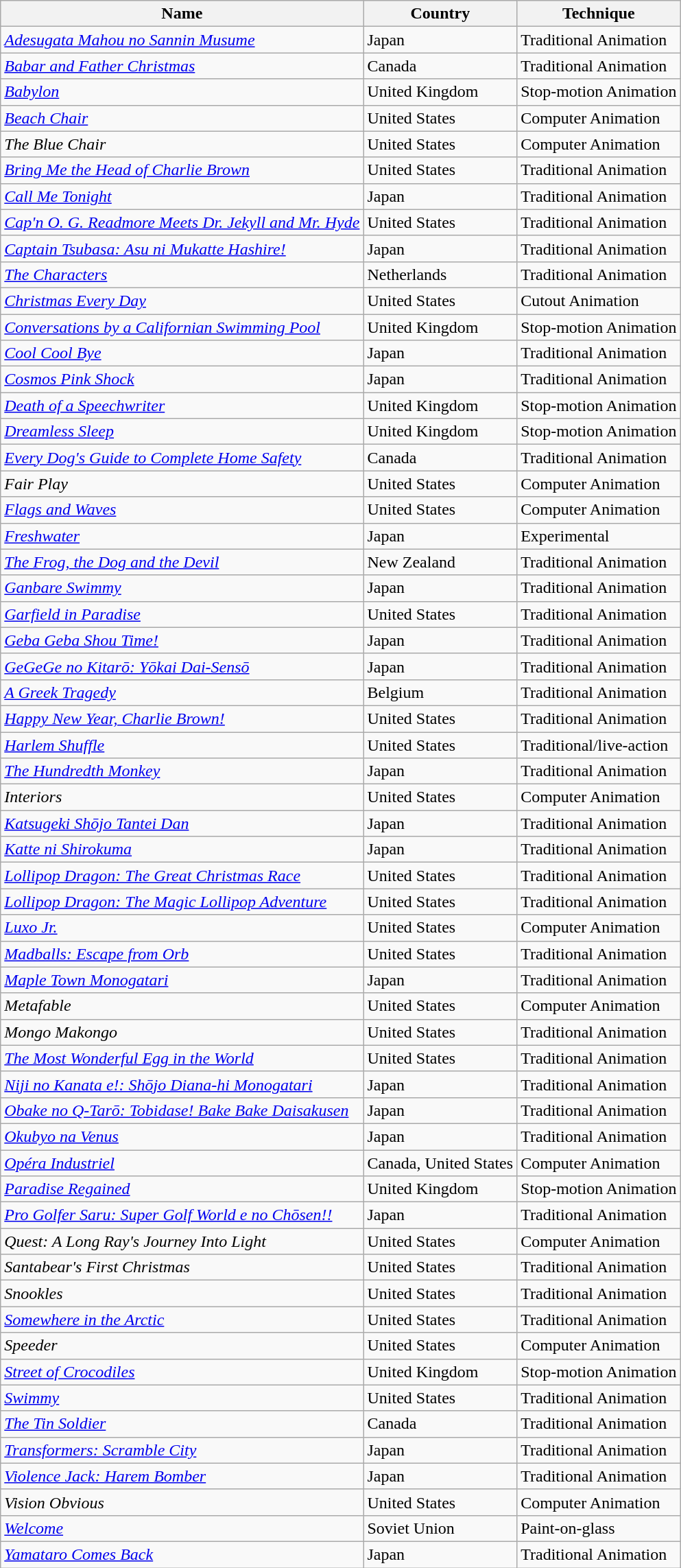<table class="wikitable sortable">
<tr>
<th>Name</th>
<th>Country</th>
<th>Technique</th>
</tr>
<tr>
<td><em><a href='#'>Adesugata Mahou no Sannin Musume</a></em></td>
<td>Japan</td>
<td>Traditional Animation</td>
</tr>
<tr>
<td><em><a href='#'>Babar and Father Christmas</a></em></td>
<td>Canada</td>
<td>Traditional Animation</td>
</tr>
<tr>
<td><em><a href='#'>Babylon</a></em></td>
<td>United Kingdom</td>
<td>Stop-motion Animation</td>
</tr>
<tr>
<td><em><a href='#'>Beach Chair</a></em></td>
<td>United States</td>
<td>Computer Animation</td>
</tr>
<tr>
<td><em>The Blue Chair</em></td>
<td>United States</td>
<td>Computer Animation</td>
</tr>
<tr>
<td><em><a href='#'>Bring Me the Head of Charlie Brown</a></em></td>
<td>United States</td>
<td>Traditional Animation</td>
</tr>
<tr>
<td><em><a href='#'>Call Me Tonight</a></em></td>
<td>Japan</td>
<td>Traditional Animation</td>
</tr>
<tr>
<td><em><a href='#'>Cap'n O. G. Readmore Meets Dr. Jekyll and Mr. Hyde</a></em></td>
<td>United States</td>
<td>Traditional Animation</td>
</tr>
<tr>
<td><em><a href='#'>Captain Tsubasa: Asu ni Mukatte Hashire!</a></em></td>
<td>Japan</td>
<td>Traditional Animation</td>
</tr>
<tr>
<td><em><a href='#'>The Characters</a></em></td>
<td>Netherlands</td>
<td>Traditional Animation</td>
</tr>
<tr>
<td><em><a href='#'>Christmas Every Day</a></em></td>
<td>United States</td>
<td>Cutout Animation</td>
</tr>
<tr>
<td><em><a href='#'>Conversations by a Californian Swimming Pool</a></em></td>
<td>United Kingdom</td>
<td>Stop-motion Animation</td>
</tr>
<tr>
<td><em><a href='#'>Cool Cool Bye</a></em></td>
<td>Japan</td>
<td>Traditional Animation</td>
</tr>
<tr>
<td><em><a href='#'>Cosmos Pink Shock</a></em></td>
<td>Japan</td>
<td>Traditional Animation</td>
</tr>
<tr>
<td><em><a href='#'>Death of a Speechwriter</a></em></td>
<td>United Kingdom</td>
<td>Stop-motion Animation</td>
</tr>
<tr>
<td><em><a href='#'>Dreamless Sleep</a></em></td>
<td>United Kingdom</td>
<td>Stop-motion Animation</td>
</tr>
<tr>
<td><em><a href='#'>Every Dog's Guide to Complete Home Safety</a></em></td>
<td>Canada</td>
<td>Traditional Animation</td>
</tr>
<tr>
<td><em>Fair Play</em></td>
<td>United States</td>
<td>Computer Animation</td>
</tr>
<tr>
<td><em><a href='#'>Flags and Waves</a></em></td>
<td>United States</td>
<td>Computer Animation</td>
</tr>
<tr>
<td><em><a href='#'>Freshwater</a></em></td>
<td>Japan</td>
<td>Experimental</td>
</tr>
<tr>
<td><em><a href='#'>The Frog, the Dog and the Devil</a></em></td>
<td>New Zealand</td>
<td>Traditional Animation</td>
</tr>
<tr>
<td><em><a href='#'>Ganbare Swimmy</a></em></td>
<td>Japan</td>
<td>Traditional Animation</td>
</tr>
<tr>
<td><em><a href='#'>Garfield in Paradise</a></em></td>
<td>United States</td>
<td>Traditional Animation</td>
</tr>
<tr>
<td><em><a href='#'>Geba Geba Shou Time!</a></em></td>
<td>Japan</td>
<td>Traditional Animation</td>
</tr>
<tr>
<td><em><a href='#'>GeGeGe no Kitarō: Yōkai Dai-Sensō</a></em></td>
<td>Japan</td>
<td>Traditional Animation</td>
</tr>
<tr>
<td><em><a href='#'>A Greek Tragedy</a></em></td>
<td>Belgium</td>
<td>Traditional Animation</td>
</tr>
<tr>
<td><em><a href='#'>Happy New Year, Charlie Brown!</a></em></td>
<td>United States</td>
<td>Traditional Animation</td>
</tr>
<tr>
<td><em><a href='#'>Harlem Shuffle</a></em></td>
<td>United States</td>
<td>Traditional/live-action</td>
</tr>
<tr>
<td><em><a href='#'>The Hundredth Monkey</a></em></td>
<td>Japan</td>
<td>Traditional Animation</td>
</tr>
<tr>
<td><em>Interiors</em></td>
<td>United States</td>
<td>Computer Animation</td>
</tr>
<tr>
<td><em><a href='#'>Katsugeki Shōjo Tantei Dan</a></em></td>
<td>Japan</td>
<td>Traditional Animation</td>
</tr>
<tr>
<td><em><a href='#'>Katte ni Shirokuma</a></em></td>
<td>Japan</td>
<td>Traditional Animation</td>
</tr>
<tr>
<td><em><a href='#'>Lollipop Dragon: The Great Christmas Race</a></em></td>
<td>United States</td>
<td>Traditional Animation</td>
</tr>
<tr>
<td><em><a href='#'>Lollipop Dragon: The Magic Lollipop Adventure</a></em></td>
<td>United States</td>
<td>Traditional Animation</td>
</tr>
<tr>
<td><em><a href='#'>Luxo Jr.</a></em></td>
<td>United States</td>
<td>Computer Animation</td>
</tr>
<tr>
<td><em><a href='#'>Madballs: Escape from Orb</a></em></td>
<td>United States</td>
<td>Traditional Animation</td>
</tr>
<tr>
<td><em><a href='#'>Maple Town Monogatari</a></em></td>
<td>Japan</td>
<td>Traditional Animation</td>
</tr>
<tr>
<td><em>Metafable</em></td>
<td>United States</td>
<td>Computer Animation</td>
</tr>
<tr>
<td><em>Mongo Makongo</em></td>
<td>United States</td>
<td>Traditional Animation</td>
</tr>
<tr>
<td><em><a href='#'>The Most Wonderful Egg in the World</a></em></td>
<td>United States</td>
<td>Traditional Animation</td>
</tr>
<tr>
<td><em><a href='#'>Niji no Kanata e!: Shōjo Diana-hi Monogatari</a></em></td>
<td>Japan</td>
<td>Traditional Animation</td>
</tr>
<tr>
<td><em><a href='#'>Obake no Q-Tarō: Tobidase! Bake Bake Daisakusen</a></em></td>
<td>Japan</td>
<td>Traditional Animation</td>
</tr>
<tr>
<td><em><a href='#'>Okubyo na Venus</a></em></td>
<td>Japan</td>
<td>Traditional Animation</td>
</tr>
<tr>
<td><em><a href='#'>Opéra Industriel</a></em></td>
<td>Canada, United States</td>
<td>Computer Animation</td>
</tr>
<tr>
<td><em><a href='#'>Paradise Regained</a></em></td>
<td>United Kingdom</td>
<td>Stop-motion Animation</td>
</tr>
<tr>
<td><em><a href='#'>Pro Golfer Saru: Super Golf World e no Chōsen!!</a></em></td>
<td>Japan</td>
<td>Traditional Animation</td>
</tr>
<tr>
<td><em>Quest: A Long Ray's Journey Into Light</em></td>
<td>United States</td>
<td>Computer Animation</td>
</tr>
<tr>
<td><em>Santabear's First Christmas</em></td>
<td>United States</td>
<td>Traditional Animation</td>
</tr>
<tr>
<td><em>Snookles</em></td>
<td>United States</td>
<td>Traditional Animation</td>
</tr>
<tr>
<td><em><a href='#'>Somewhere in the Arctic</a></em></td>
<td>United States</td>
<td>Traditional Animation</td>
</tr>
<tr>
<td><em>Speeder</em></td>
<td>United States</td>
<td>Computer Animation</td>
</tr>
<tr>
<td><em><a href='#'>Street of Crocodiles</a></em></td>
<td>United Kingdom</td>
<td>Stop-motion Animation</td>
</tr>
<tr>
<td><em><a href='#'>Swimmy</a></em></td>
<td>United States</td>
<td>Traditional Animation</td>
</tr>
<tr>
<td><em><a href='#'>The Tin Soldier</a></em></td>
<td>Canada</td>
<td>Traditional Animation</td>
</tr>
<tr>
<td><em><a href='#'>Transformers: Scramble City</a></em></td>
<td>Japan</td>
<td>Traditional Animation</td>
</tr>
<tr>
<td><em><a href='#'>Violence Jack: Harem Bomber</a></em></td>
<td>Japan</td>
<td>Traditional Animation</td>
</tr>
<tr>
<td><em>Vision Obvious</em></td>
<td>United States</td>
<td>Computer Animation</td>
</tr>
<tr>
<td><em><a href='#'>Welcome</a></em></td>
<td>Soviet Union</td>
<td>Paint-on-glass</td>
</tr>
<tr>
<td><em><a href='#'>Yamataro Comes Back</a></em></td>
<td>Japan</td>
<td>Traditional Animation</td>
</tr>
</table>
